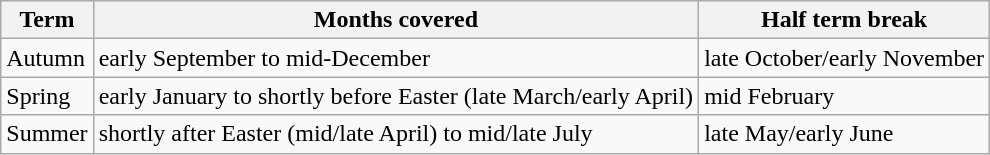<table class="wikitable">
<tr>
<th>Term</th>
<th>Months covered</th>
<th>Half term break</th>
</tr>
<tr>
<td>Autumn</td>
<td>early September to mid-December</td>
<td>late October/early November</td>
</tr>
<tr>
<td>Spring</td>
<td>early January to shortly before Easter (late March/early April)</td>
<td>mid February</td>
</tr>
<tr>
<td>Summer</td>
<td>shortly after Easter (mid/late April) to mid/late July</td>
<td>late May/early June</td>
</tr>
</table>
